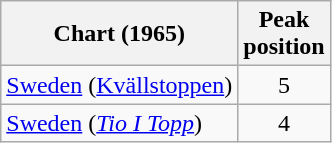<table class="wikitable sortable">
<tr>
<th>Chart (1965)</th>
<th>Peak<br>position</th>
</tr>
<tr>
<td><a href='#'>Sweden</a> (<a href='#'>Kvällstoppen</a>)</td>
<td align="center">5</td>
</tr>
<tr>
<td><a href='#'>Sweden</a> (<em><a href='#'>Tio I Topp</a></em>)</td>
<td style="text-align:center;">4</td>
</tr>
</table>
